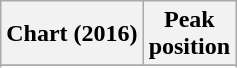<table class="wikitable sortable">
<tr>
<th align="left">Chart (2016)</th>
<th style="text-align:center;">Peak<br>position</th>
</tr>
<tr>
</tr>
<tr>
</tr>
<tr>
</tr>
</table>
